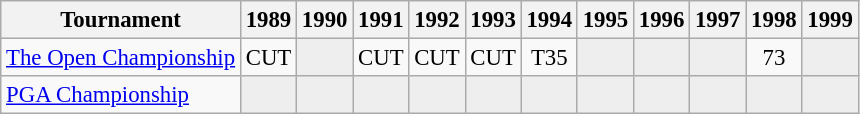<table class="wikitable" style="font-size:95%;text-align:center;">
<tr>
<th>Tournament</th>
<th>1989</th>
<th>1990</th>
<th>1991</th>
<th>1992</th>
<th>1993</th>
<th>1994</th>
<th>1995</th>
<th>1996</th>
<th>1997</th>
<th>1998</th>
<th>1999</th>
</tr>
<tr>
<td align=left><a href='#'>The Open Championship</a></td>
<td>CUT</td>
<td style="background:#eeeeee;"></td>
<td>CUT</td>
<td>CUT</td>
<td>CUT</td>
<td>T35</td>
<td style="background:#eeeeee;"></td>
<td style="background:#eeeeee;"></td>
<td style="background:#eeeeee;"></td>
<td>73</td>
<td style="background:#eeeeee;"></td>
</tr>
<tr>
<td align=left><a href='#'>PGA Championship</a></td>
<td style="background:#eeeeee;"></td>
<td style="background:#eeeeee;"></td>
<td style="background:#eeeeee;"></td>
<td style="background:#eeeeee;"></td>
<td style="background:#eeeeee;"></td>
<td style="background:#eeeeee;"></td>
<td style="background:#eeeeee;"></td>
<td style="background:#eeeeee;"></td>
<td style="background:#eeeeee;"></td>
<td style="background:#eeeeee;"></td>
<td style="background:#eeeeee;"></td>
</tr>
</table>
